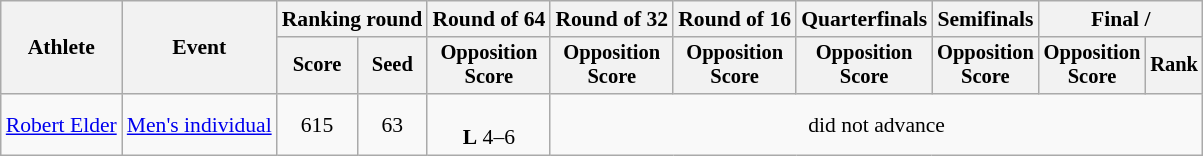<table class="wikitable" style="font-size:90%">
<tr>
<th rowspan="2">Athlete</th>
<th rowspan="2">Event</th>
<th colspan="2">Ranking round</th>
<th>Round of 64</th>
<th>Round of 32</th>
<th>Round of 16</th>
<th>Quarterfinals</th>
<th>Semifinals</th>
<th colspan="2">Final / </th>
</tr>
<tr style="font-size:95%">
<th>Score</th>
<th>Seed</th>
<th>Opposition<br>Score</th>
<th>Opposition<br>Score</th>
<th>Opposition<br>Score</th>
<th>Opposition<br>Score</th>
<th>Opposition<br>Score</th>
<th>Opposition<br>Score</th>
<th>Rank</th>
</tr>
<tr align=center>
<td align=left><a href='#'>Robert Elder</a></td>
<td align=left><a href='#'>Men's individual</a></td>
<td>615</td>
<td>63</td>
<td> <br><strong>L</strong> 4–6</td>
<td colspan=6>did not advance</td>
</tr>
</table>
